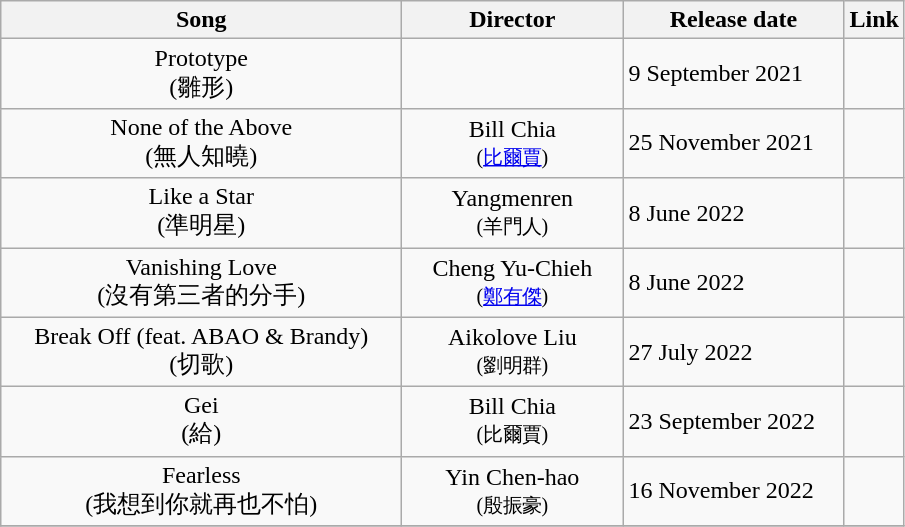<table class="wikitable">
<tr>
<th width="260px">Song</th>
<th width="140px">Director</th>
<th width="140px">Release date</th>
<th width="2px">Link</th>
</tr>
<tr>
<td style="text-align:center;">Prototype<br>(雛形)</td>
<td style="text-align:center;"></td>
<td>9 September 2021</td>
<td style="text-align:center;"></td>
</tr>
<tr>
<td style="text-align:center;">None of the Above<br>(無人知曉)</td>
<td style="text-align:center;">Bill Chia<br><small>(<a href='#'>比爾賈</a>)</small></td>
<td>25 November 2021</td>
<td style="text-align:center;"></td>
</tr>
<tr>
<td style="text-align:center;">Like a Star<br>(準明星)</td>
<td style="text-align:center;">Yangmenren<br><small>(羊門人)</small></td>
<td>8 June 2022</td>
<td style="text-align:center;"></td>
</tr>
<tr>
<td style="text-align:center;">Vanishing Love<br>(沒有第三者的分手)</td>
<td style="text-align:center;">Cheng Yu-Chieh<br><small>(<a href='#'>鄭有傑</a>)</small></td>
<td>8 June 2022</td>
<td style="text-align:center;"></td>
</tr>
<tr>
<td style="text-align:center;">Break Off (feat. ABAO & Brandy)<br>(切歌)</td>
<td style="text-align:center;">Aikolove Liu<br><small>(劉明群)</small></td>
<td>27 July 2022</td>
<td></td>
</tr>
<tr>
<td style="text-align:center;">Gei<br>(給)</td>
<td style="text-align:center;">Bill Chia<br><small>(比爾賈)</small></td>
<td>23 September 2022</td>
<td></td>
</tr>
<tr>
<td style="text-align:center;">Fearless<br>(我想到你就再也不怕)</td>
<td style="text-align:center;">Yin Chen-hao<br><small>(殷振豪)</small></td>
<td>16 November 2022</td>
<td></td>
</tr>
<tr>
</tr>
</table>
